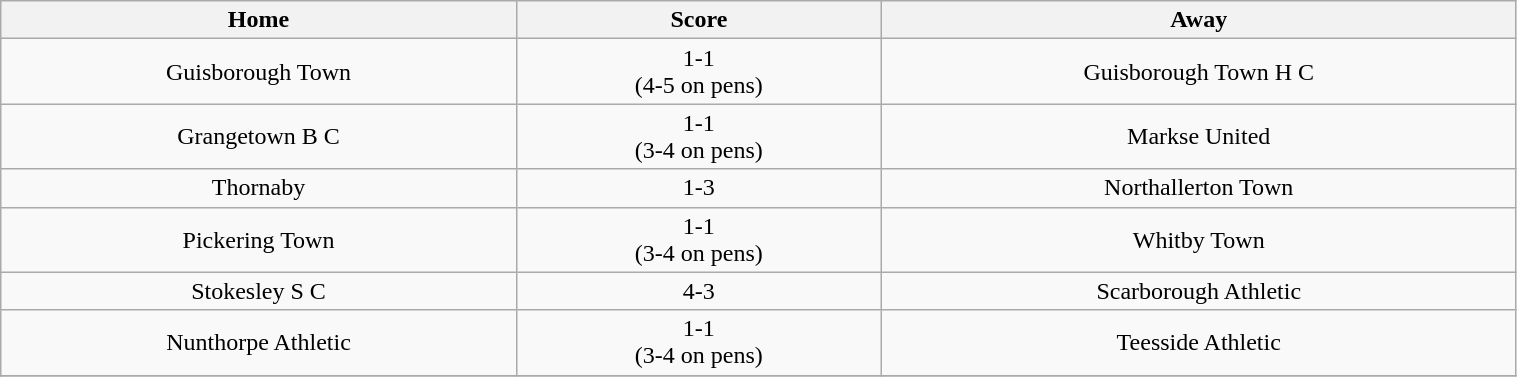<table class="wikitable " style="text-align:center; width:80%;">
<tr>
<th>Home</th>
<th>Score</th>
<th>Away</th>
</tr>
<tr>
<td>Guisborough Town</td>
<td>1-1<br>(4-5 on pens)</td>
<td>Guisborough Town H C</td>
</tr>
<tr>
<td>Grangetown B C</td>
<td>1-1<br>(3-4 on pens)</td>
<td>Markse United</td>
</tr>
<tr>
<td>Thornaby</td>
<td>1-3</td>
<td>Northallerton Town</td>
</tr>
<tr>
<td>Pickering Town</td>
<td>1-1<br>(3-4 on pens)</td>
<td>Whitby Town</td>
</tr>
<tr>
<td>Stokesley S C</td>
<td>4-3</td>
<td>Scarborough Athletic</td>
</tr>
<tr>
<td>Nunthorpe Athletic</td>
<td>1-1<br>(3-4 on pens)</td>
<td>Teesside Athletic</td>
</tr>
<tr>
</tr>
</table>
